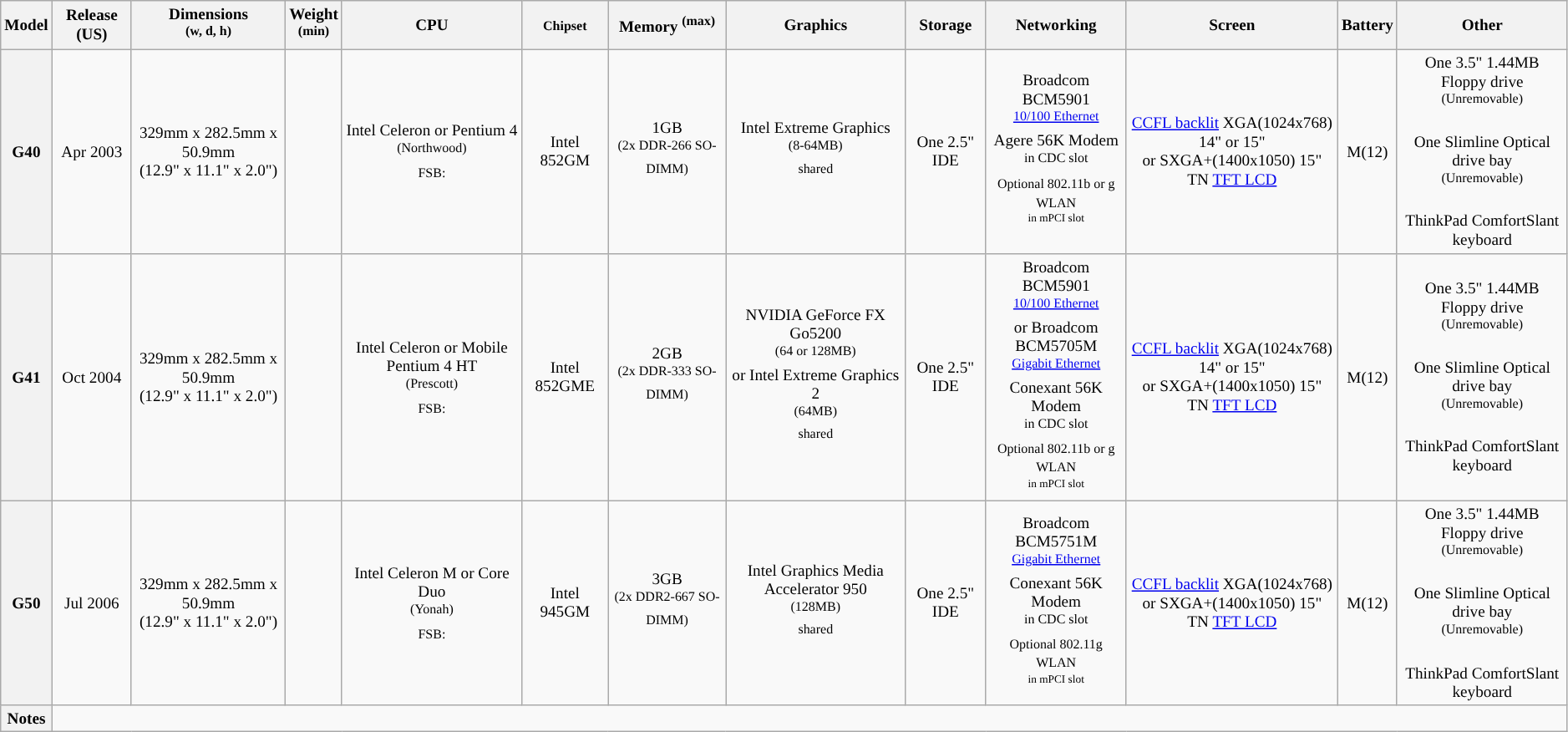<table class="wikitable" style="font-size: 80%; minwidth: 100%; text-align: center;">
<tr>
<th>Model</th>
<th>Release (US)</th>
<th>Dimensions <br><sup>(w, d, h)</sup></th>
<th>Weight <br><sup>(min)</sup></th>
<th>CPU</th>
<th><small>Chipset</small></th>
<th>Memory <sup>(max)</sup></th>
<th>Graphics</th>
<th>Storage</th>
<th>Networking</th>
<th>Screen</th>
<th>Battery</th>
<th>Other</th>
</tr>
<tr>
<th>G40</th>
<td>Apr 2003</td>
<td>329mm x 282.5mm x 50.9mm <br>(12.9" x 11.1" x 2.0")</td>
<td></td>
<td style="background:">Intel Celeron or Pentium 4 <br><sup>(Northwood)</sup> <br><small>FSB: </small></td>
<td>Intel 852GM</td>
<td style="background:">1GB <br><sup>(2x DDR-266 SO-DIMM)</sup></td>
<td style="background:">Intel Extreme Graphics <br><sup>(8-64MB) <br>shared</sup></td>
<td style="background:">One 2.5" IDE</td>
<td>Broadcom BCM5901 <br><sup><a href='#'>10/100 Ethernet</a></sup> <br>Agere 56K Modem <br><sup>in CDC slot</sup> <br><small>Optional 802.11b or g WLAN <br><sup>in mPCI slot</sup></small></td>
<td style="background:"><a href='#'>CCFL backlit</a> XGA(1024x768) 14" or 15" <br>or SXGA+(1400x1050) 15" TN <a href='#'>TFT LCD</a></td>
<td style="background:">M(12)</td>
<td>One 3.5" 1.44MB Floppy drive <br><sup>(Unremovable)</sup> <br><br>One Slimline Optical drive bay <br><sup>(Unremovable)</sup> <br><br>ThinkPad ComfortSlant keyboard</td>
</tr>
<tr>
<th>G41</th>
<td>Oct 2004</td>
<td>329mm x 282.5mm x 50.9mm <br>(12.9" x 11.1" x 2.0")</td>
<td></td>
<td style="background:">Intel Celeron or Mobile Pentium 4 HT <br><sup>(Prescott)</sup> <br><small>FSB: </small></td>
<td>Intel 852GME</td>
<td style="background:">2GB <br><sup>(2x DDR-333 SO-DIMM)</sup></td>
<td style="background:">NVIDIA GeForce FX Go5200 <br><sup>(64 or 128MB)</sup> <br>or Intel Extreme Graphics 2<br><sup>(64MB) <br>shared</sup></td>
<td style="background:">One 2.5" IDE</td>
<td>Broadcom BCM5901 <br><sup><a href='#'>10/100 Ethernet</a></sup> <br>or Broadcom BCM5705M <br><sup><a href='#'>Gigabit Ethernet</a></sup><br>Conexant 56K Modem <br><sup>in CDC slot</sup> <br><small>Optional 802.11b or g WLAN <br><sup>in mPCI slot</sup></small></td>
<td style="background:"><a href='#'>CCFL backlit</a> XGA(1024x768) 14" or 15" <br>or SXGA+(1400x1050) 15" TN <a href='#'>TFT LCD</a></td>
<td style="background:">M(12)</td>
<td>One 3.5" 1.44MB Floppy drive <br><sup>(Unremovable)</sup> <br><br>One Slimline Optical drive bay <br><sup>(Unremovable)</sup> <br><br>ThinkPad ComfortSlant keyboard</td>
</tr>
<tr>
<th>G50 </th>
<td>Jul 2006</td>
<td>329mm x 282.5mm x 50.9mm <br>(12.9" x 11.1" x 2.0")</td>
<td></td>
<td style="background:">Intel Celeron M or Core Duo <br><sup>(Yonah)</sup> <br><small>FSB: </small></td>
<td>Intel 945GM</td>
<td style="background:">3GB <br><sup>(2x DDR2-667 SO-DIMM)</sup></td>
<td style="background:">Intel Graphics Media Accelerator 950 <br><sup>(128MB) <br>shared</sup></td>
<td style="background:">One 2.5" IDE</td>
<td>Broadcom BCM5751M <br><sup><a href='#'>Gigabit Ethernet</a></sup><br>Conexant 56K Modem <br><sup>in CDC slot</sup> <br><small>Optional 802.11g WLAN <br><sup>in mPCI slot</sup></small></td>
<td style="background:"><a href='#'>CCFL backlit</a> XGA(1024x768) <br>or SXGA+(1400x1050) 15" TN <a href='#'>TFT LCD</a></td>
<td style="background:">M(12)</td>
<td>One 3.5" 1.44MB Floppy drive <br><sup>(Unremovable)</sup> <br><br>One Slimline Optical drive bay <br><sup>(Unremovable)</sup> <br><br>ThinkPad ComfortSlant keyboard</td>
</tr>
<tr>
<th>Notes</th>
<td colspan="12"></td>
</tr>
</table>
